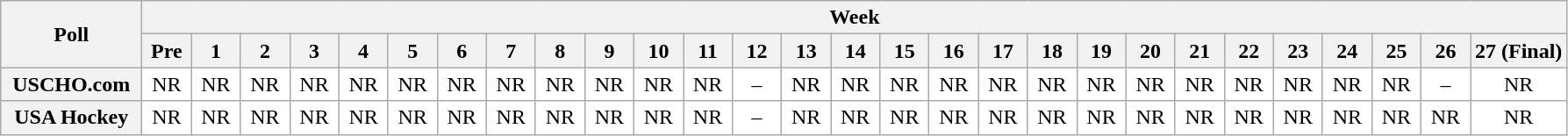<table class="wikitable" style="white-space:nowrap;">
<tr>
<th scope="col" width="100" rowspan="2">Poll</th>
<th colspan="28">Week</th>
</tr>
<tr>
<th scope="col" width="30">Pre</th>
<th scope="col" width="30">1</th>
<th scope="col" width="30">2</th>
<th scope="col" width="30">3</th>
<th scope="col" width="30">4</th>
<th scope="col" width="30">5</th>
<th scope="col" width="30">6</th>
<th scope="col" width="30">7</th>
<th scope="col" width="30">8</th>
<th scope="col" width="30">9</th>
<th scope="col" width="30">10</th>
<th scope="col" width="30">11</th>
<th scope="col" width="30">12</th>
<th scope="col" width="30">13</th>
<th scope="col" width="30">14</th>
<th scope="col" width="30">15</th>
<th scope="col" width="30">16</th>
<th scope="col" width="30">17</th>
<th scope="col" width="30">18</th>
<th scope="col" width="30">19</th>
<th scope="col" width="30">20</th>
<th scope="col" width="30">21</th>
<th scope="col" width="30">22</th>
<th scope="col" width="30">23</th>
<th scope="col" width="30">24</th>
<th scope="col" width="30">25</th>
<th scope="col" width="30">26</th>
<th scope="col" width="30">27 (Final)</th>
</tr>
<tr style="text-align:center;">
<th>USCHO.com</th>
<td bgcolor=FFFFFF>NR</td>
<td bgcolor=FFFFFF>NR</td>
<td bgcolor=FFFFFF>NR</td>
<td bgcolor=FFFFFF>NR</td>
<td bgcolor=FFFFFF>NR</td>
<td bgcolor=FFFFFF>NR</td>
<td bgcolor=FFFFFF>NR</td>
<td bgcolor=FFFFFF>NR</td>
<td bgcolor=FFFFFF>NR</td>
<td bgcolor=FFFFFF>NR</td>
<td bgcolor=FFFFFF>NR</td>
<td bgcolor=FFFFFF>NR</td>
<td bgcolor=FFFFFF>–</td>
<td bgcolor=FFFFFF>NR</td>
<td bgcolor=FFFFFF>NR</td>
<td bgcolor=FFFFFF>NR</td>
<td bgcolor=FFFFFF>NR</td>
<td bgcolor=FFFFFF>NR</td>
<td bgcolor=FFFFFF>NR</td>
<td bgcolor=FFFFFF>NR</td>
<td bgcolor=FFFFFF>NR</td>
<td bgcolor=FFFFFF>NR</td>
<td bgcolor=FFFFFF>NR</td>
<td bgcolor=FFFFFF>NR</td>
<td bgcolor=FFFFFF>NR</td>
<td bgcolor=FFFFFF>NR</td>
<td bgcolor=FFFFFF>–</td>
<td bgcolor=FFFFFF>NR</td>
</tr>
<tr style="text-align:center;">
<th>USA Hockey</th>
<td bgcolor=FFFFFF>NR</td>
<td bgcolor=FFFFFF>NR</td>
<td bgcolor=FFFFFF>NR</td>
<td bgcolor=FFFFFF>NR</td>
<td bgcolor=FFFFFF>NR</td>
<td bgcolor=FFFFFF>NR</td>
<td bgcolor=FFFFFF>NR</td>
<td bgcolor=FFFFFF>NR</td>
<td bgcolor=FFFFFF>NR</td>
<td bgcolor=FFFFFF>NR</td>
<td bgcolor=FFFFFF>NR</td>
<td bgcolor=FFFFFF>NR</td>
<td bgcolor=FFFFFF>–</td>
<td bgcolor=FFFFFF>NR</td>
<td bgcolor=FFFFFF>NR</td>
<td bgcolor=FFFFFF>NR</td>
<td bgcolor=FFFFFF>NR</td>
<td bgcolor=FFFFFF>NR</td>
<td bgcolor=FFFFFF>NR</td>
<td bgcolor=FFFFFF>NR</td>
<td bgcolor=FFFFFF>NR</td>
<td bgcolor=FFFFFF>NR</td>
<td bgcolor=FFFFFF>NR</td>
<td bgcolor=FFFFFF>NR</td>
<td bgcolor=FFFFFF>NR</td>
<td bgcolor=FFFFFF>NR</td>
<td bgcolor=FFFFFF>NR</td>
<td bgcolor=FFFFFF>NR</td>
</tr>
</table>
